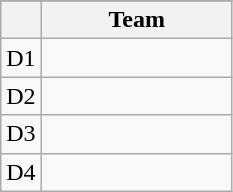<table class="wikitable" style="display:inline-table;">
<tr>
</tr>
<tr>
<th></th>
<th width=120>Team</th>
</tr>
<tr>
<td align=center>D1</td>
<td></td>
</tr>
<tr>
<td align=center>D2</td>
<td></td>
</tr>
<tr>
<td align=center>D3</td>
<td></td>
</tr>
<tr>
<td align=center>D4</td>
<td></td>
</tr>
</table>
